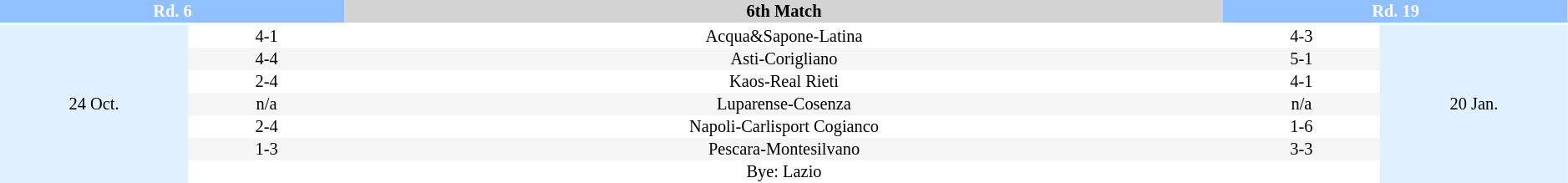<table border=0 cellspacing=0 cellpadding=1 style="font-size: 85%; text-align: center;" width=99%>
<tr>
<td colspan=2 style="background:#90C0FF;color:white;"><strong>Rd. 6</strong></td>
<td style="background:#D3D3D3"><strong>6th Match</strong></td>
<td colspan=2 style="background:#90C0FF;color:white;"><strong>Rd. 19 </strong></td>
</tr>
<tr align=center>
<th width=12%></th>
<th width=10%></th>
<th width=56%></th>
<th width=10%></th>
<th width=12%></th>
</tr>
<tr>
<td style="background:#E0F0FF" rowspan=7>24 Oct.</td>
<td>4-1</td>
<td>Acqua&Sapone-Latina</td>
<td>4-3</td>
<td rowspan=7 style="background:#E0F0FF">20 Jan.</td>
</tr>
<tr style="background:#F5F5F5">
<td>4-4</td>
<td>Asti-Corigliano</td>
<td>5-1</td>
</tr>
<tr style="background:#FFFFFF">
<td>2-4</td>
<td>Kaos-Real Rieti</td>
<td>4-1</td>
</tr>
<tr style="background:#F5F5F5">
<td>n/a</td>
<td>Luparense-Cosenza</td>
<td>n/a</td>
</tr>
<tr style="background:#FFFFFF">
<td>2-4</td>
<td>Napoli-Carlisport Cogianco</td>
<td>1-6</td>
</tr>
<tr style="background:#F5F5F5">
<td>1-3</td>
<td>Pescara-Montesilvano</td>
<td>3-3</td>
</tr>
<tr style="background:#FFFFFF">
<td></td>
<td>Bye: Lazio</td>
<td></td>
</tr>
</table>
